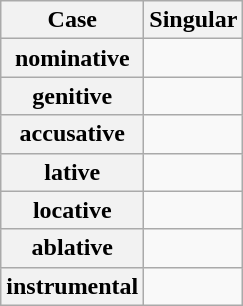<table class="wikitable">
<tr>
<th>Case</th>
<th>Singular</th>
</tr>
<tr>
<th>nominative</th>
<td></td>
</tr>
<tr>
<th>genitive</th>
<td></td>
</tr>
<tr>
<th>accusative</th>
<td></td>
</tr>
<tr>
<th>lative</th>
<td></td>
</tr>
<tr>
<th>locative</th>
<td></td>
</tr>
<tr>
<th>ablative</th>
<td></td>
</tr>
<tr>
<th>instrumental</th>
<td></td>
</tr>
</table>
